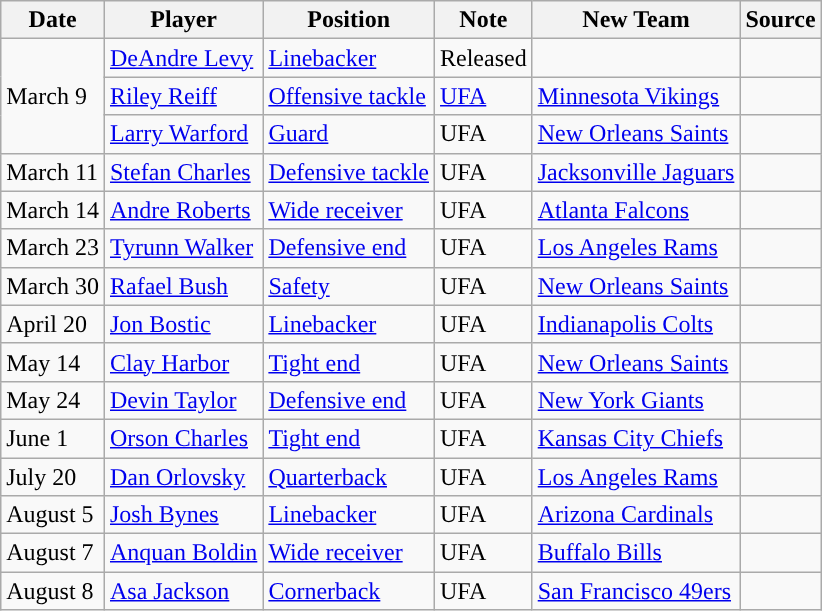<table class="wikitable">
<tr>
<th>Date</th>
<th>Player</th>
<th>Position</th>
<th>Note</th>
<th>New Team</th>
<th>Source</th>
</tr>
<tr>
<td rowspan="3">March 9</td>
<td><a href='#'>DeAndre Levy</a></td>
<td><a href='#'>Linebacker</a></td>
<td>Released</td>
<td></td>
<td></td>
</tr>
<tr>
<td><a href='#'>Riley Reiff</a></td>
<td><a href='#'>Offensive tackle</a></td>
<td><a href='#'>UFA</a></td>
<td><a href='#'>Minnesota Vikings</a></td>
<td></td>
</tr>
<tr>
<td><a href='#'>Larry Warford</a></td>
<td><a href='#'>Guard</a></td>
<td>UFA</td>
<td><a href='#'>New Orleans Saints</a></td>
<td></td>
</tr>
<tr>
<td>March 11</td>
<td><a href='#'>Stefan Charles</a></td>
<td><a href='#'>Defensive tackle</a></td>
<td>UFA</td>
<td><a href='#'>Jacksonville Jaguars</a></td>
<td></td>
</tr>
<tr>
<td>March 14</td>
<td><a href='#'>Andre Roberts</a></td>
<td><a href='#'>Wide receiver</a></td>
<td>UFA</td>
<td><a href='#'>Atlanta Falcons</a></td>
<td></td>
</tr>
<tr>
<td>March 23</td>
<td><a href='#'>Tyrunn Walker</a></td>
<td><a href='#'>Defensive end</a></td>
<td>UFA</td>
<td><a href='#'>Los Angeles Rams</a></td>
<td></td>
</tr>
<tr>
<td>March 30</td>
<td><a href='#'>Rafael Bush</a></td>
<td><a href='#'>Safety</a></td>
<td>UFA</td>
<td><a href='#'>New Orleans Saints</a></td>
<td></td>
</tr>
<tr>
<td>April 20</td>
<td><a href='#'>Jon Bostic</a></td>
<td><a href='#'>Linebacker</a></td>
<td>UFA</td>
<td><a href='#'>Indianapolis Colts</a></td>
<td></td>
</tr>
<tr>
<td>May 14</td>
<td><a href='#'>Clay Harbor</a></td>
<td><a href='#'>Tight end</a></td>
<td>UFA</td>
<td><a href='#'>New Orleans Saints</a></td>
<td></td>
</tr>
<tr>
<td>May 24</td>
<td><a href='#'>Devin Taylor</a></td>
<td><a href='#'>Defensive end</a></td>
<td>UFA</td>
<td><a href='#'>New York Giants</a></td>
<td></td>
</tr>
<tr>
<td>June 1</td>
<td><a href='#'>Orson Charles</a></td>
<td><a href='#'>Tight end</a></td>
<td>UFA</td>
<td><a href='#'>Kansas City Chiefs</a></td>
<td></td>
</tr>
<tr>
<td>July 20</td>
<td><a href='#'>Dan Orlovsky</a></td>
<td><a href='#'>Quarterback</a></td>
<td>UFA</td>
<td><a href='#'>Los Angeles Rams</a></td>
<td></td>
</tr>
<tr>
<td>August 5</td>
<td><a href='#'>Josh Bynes</a></td>
<td><a href='#'>Linebacker</a></td>
<td>UFA</td>
<td><a href='#'>Arizona Cardinals</a></td>
<td></td>
</tr>
<tr>
<td>August 7</td>
<td><a href='#'>Anquan Boldin</a></td>
<td><a href='#'>Wide receiver</a></td>
<td>UFA</td>
<td><a href='#'>Buffalo Bills</a></td>
<td></td>
</tr>
<tr>
<td>August 8</td>
<td><a href='#'>Asa Jackson</a></td>
<td><a href='#'>Cornerback</a></td>
<td>UFA</td>
<td><a href='#'>San Francisco 49ers</a></td>
<td></td>
</tr>
</table>
